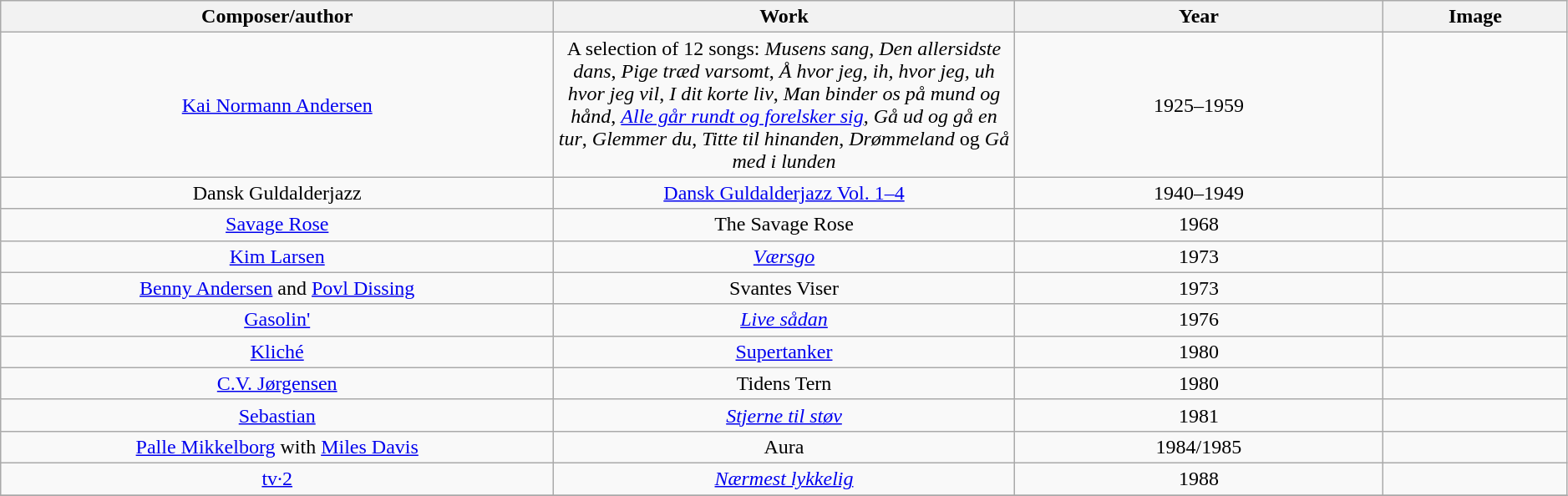<table style="text-align:center; width:99%" class="wikitable">
<tr>
<th width=30%>Composer/author</th>
<th width=25%>Work</th>
<th width=20%>Year</th>
<th width=10%>Image</th>
</tr>
<tr>
<td><a href='#'>Kai Normann Andersen</a></td>
<td>A selection of 12 songs: <em>Musens sang</em>, <em>Den allersidste dans</em>, <em>Pige træd varsomt</em>, <em>Å hvor jeg, ih, hvor jeg, uh hvor jeg vil</em>, <em>I dit korte liv</em>, <em>Man binder os på mund og hånd</em>,  <em><a href='#'>Alle går rundt og forelsker sig</a></em>, <em>Gå ud og gå en tur</em>,  <em>Glemmer du</em>, <em>Titte til hinanden</em>,  <em>Drømmeland</em> og  <em>Gå med i lunden</em></td>
<td>1925–1959</td>
<td></td>
</tr>
<tr>
<td>Dansk Guldalderjazz</td>
<td><a href='#'>Dansk Guldalderjazz Vol. 1–4</a></td>
<td>1940–1949</td>
<td></td>
</tr>
<tr>
<td><a href='#'>Savage Rose</a></td>
<td>The Savage Rose</td>
<td>1968</td>
<td></td>
</tr>
<tr>
<td><a href='#'>Kim Larsen</a></td>
<td><em><a href='#'>Værsgo</a></em></td>
<td>1973</td>
<td></td>
</tr>
<tr>
<td><a href='#'>Benny Andersen</a> and <a href='#'>Povl Dissing</a></td>
<td>Svantes Viser</td>
<td>1973</td>
<td></td>
</tr>
<tr>
<td><a href='#'>Gasolin'</a></td>
<td><em><a href='#'>Live sådan</a></em></td>
<td>1976</td>
<td></td>
</tr>
<tr>
<td><a href='#'>Kliché</a></td>
<td><a href='#'>Supertanker</a></td>
<td>1980</td>
<td></td>
</tr>
<tr>
<td><a href='#'>C.V. Jørgensen</a></td>
<td>Tidens Tern</td>
<td>1980</td>
<td></td>
</tr>
<tr>
<td><a href='#'>Sebastian</a></td>
<td><em><a href='#'>Stjerne til støv</a></em></td>
<td>1981</td>
<td></td>
</tr>
<tr>
<td><a href='#'>Palle Mikkelborg</a> with <a href='#'>Miles Davis</a></td>
<td>Aura</td>
<td>1984/1985</td>
<td></td>
</tr>
<tr>
<td><a href='#'>tv·2</a></td>
<td><em><a href='#'>Nærmest lykkelig</a></em></td>
<td>1988</td>
<td></td>
</tr>
<tr>
</tr>
</table>
